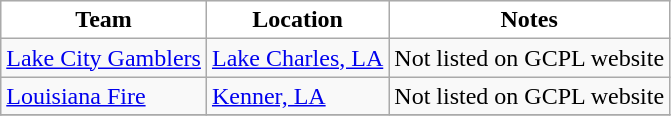<table class="wikitable">
<tr>
<th style="background:white">Team</th>
<th style="background:white">Location</th>
<th style="background:white">Notes</th>
</tr>
<tr>
<td><a href='#'>Lake City Gamblers</a></td>
<td><a href='#'>Lake Charles, LA</a></td>
<td>Not listed on GCPL website</td>
</tr>
<tr>
<td><a href='#'>Louisiana Fire</a></td>
<td><a href='#'>Kenner, LA</a></td>
<td>Not listed on GCPL website</td>
</tr>
<tr>
</tr>
</table>
